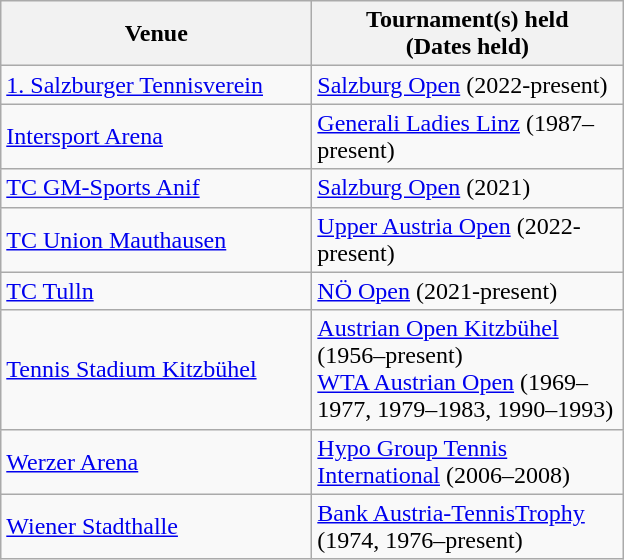<table class=wikitable>
<tr>
<th width=200>Venue</th>
<th width=200>Tournament(s) held<br>(Dates held)</th>
</tr>
<tr>
<td><a href='#'>1. Salzburger Tennisverein</a></td>
<td><a href='#'>Salzburg Open</a> (2022-present)</td>
</tr>
<tr>
<td><a href='#'>Intersport Arena</a></td>
<td><a href='#'>Generali Ladies Linz</a> (1987–present)</td>
</tr>
<tr>
<td><a href='#'>TC GM-Sports Anif</a></td>
<td><a href='#'>Salzburg Open</a> (2021)</td>
</tr>
<tr>
<td><a href='#'>TC Union Mauthausen</a></td>
<td><a href='#'>Upper Austria Open</a> (2022-present)</td>
</tr>
<tr>
<td><a href='#'>TC Tulln</a></td>
<td><a href='#'>NÖ Open</a> (2021-present)</td>
</tr>
<tr>
<td><a href='#'>Tennis Stadium Kitzbühel</a></td>
<td><a href='#'>Austrian Open Kitzbühel</a> (1956–present)<br><a href='#'>WTA Austrian Open</a> (1969–1977, 1979–1983, 1990–1993)</td>
</tr>
<tr>
<td><a href='#'>Werzer Arena</a></td>
<td><a href='#'>Hypo Group Tennis International</a> (2006–2008)</td>
</tr>
<tr>
<td><a href='#'>Wiener Stadthalle</a></td>
<td><a href='#'>Bank Austria-TennisTrophy</a> (1974, 1976–present)</td>
</tr>
</table>
